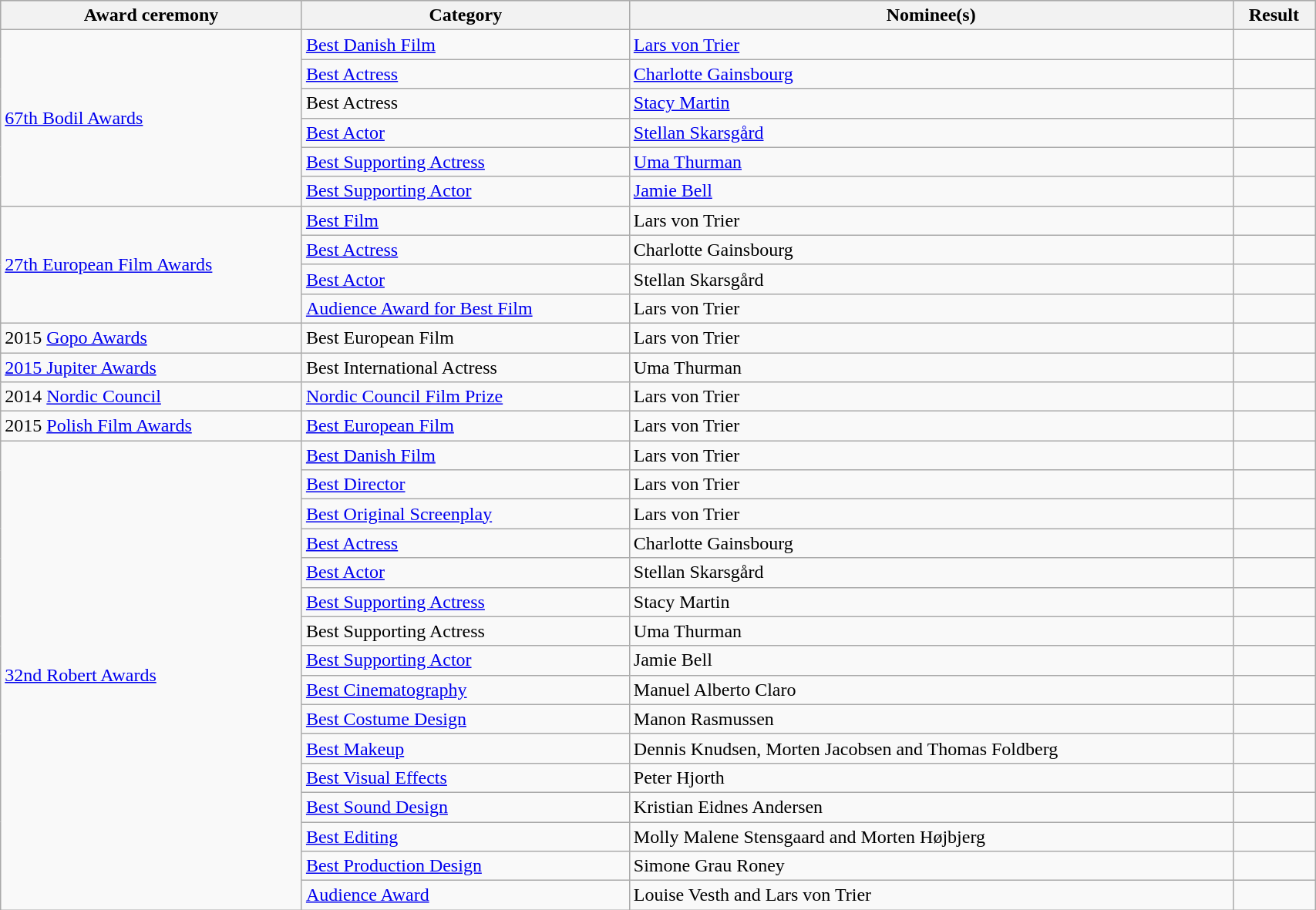<table class="wikitable sortable" style="width:90%;">
<tr style="background:#CCCCCC; teindxt-align:center;">
<th scope="col">Award ceremony</th>
<th scope="col">Category</th>
<th scope="col">Nominee(s)</th>
<th scope="col">Result</th>
</tr>
<tr>
<td rowspan="6"><a href='#'>67th Bodil Awards</a></td>
<td><a href='#'>Best Danish Film</a></td>
<td><a href='#'>Lars von Trier</a></td>
<td></td>
</tr>
<tr>
<td><a href='#'>Best Actress</a></td>
<td><a href='#'>Charlotte Gainsbourg</a></td>
<td></td>
</tr>
<tr>
<td>Best Actress</td>
<td><a href='#'>Stacy Martin</a></td>
<td></td>
</tr>
<tr>
<td><a href='#'>Best Actor</a></td>
<td><a href='#'>Stellan Skarsgård</a></td>
<td></td>
</tr>
<tr>
<td><a href='#'>Best Supporting Actress</a></td>
<td><a href='#'>Uma Thurman</a></td>
<td></td>
</tr>
<tr>
<td><a href='#'>Best Supporting Actor</a></td>
<td><a href='#'>Jamie Bell</a></td>
<td></td>
</tr>
<tr>
<td rowspan="4"><a href='#'>27th European Film Awards</a></td>
<td><a href='#'>Best Film</a></td>
<td>Lars von Trier</td>
<td></td>
</tr>
<tr>
<td><a href='#'>Best Actress</a></td>
<td>Charlotte Gainsbourg</td>
<td></td>
</tr>
<tr>
<td><a href='#'>Best Actor</a></td>
<td>Stellan Skarsgård</td>
<td></td>
</tr>
<tr>
<td><a href='#'>Audience Award for Best Film</a></td>
<td>Lars von Trier</td>
<td></td>
</tr>
<tr>
<td>2015 <a href='#'>Gopo Awards</a></td>
<td>Best European Film</td>
<td>Lars von Trier</td>
<td></td>
</tr>
<tr>
<td><a href='#'>2015 Jupiter Awards</a></td>
<td>Best International Actress</td>
<td>Uma Thurman</td>
<td></td>
</tr>
<tr>
<td>2014 <a href='#'>Nordic Council</a></td>
<td><a href='#'>Nordic Council Film Prize</a></td>
<td>Lars von Trier</td>
<td></td>
</tr>
<tr>
<td>2015 <a href='#'>Polish Film Awards</a></td>
<td><a href='#'>Best European Film</a></td>
<td>Lars von Trier</td>
<td></td>
</tr>
<tr>
<td rowspan="16"><a href='#'>32nd Robert Awards</a></td>
<td><a href='#'>Best Danish Film</a></td>
<td>Lars von Trier</td>
<td></td>
</tr>
<tr>
<td><a href='#'>Best Director</a></td>
<td>Lars von Trier</td>
<td></td>
</tr>
<tr>
<td><a href='#'>Best Original Screenplay</a></td>
<td>Lars von Trier</td>
<td></td>
</tr>
<tr>
<td><a href='#'>Best Actress</a></td>
<td>Charlotte Gainsbourg</td>
<td></td>
</tr>
<tr>
<td><a href='#'>Best Actor</a></td>
<td>Stellan Skarsgård</td>
<td></td>
</tr>
<tr>
<td><a href='#'>Best Supporting Actress</a></td>
<td>Stacy Martin</td>
<td></td>
</tr>
<tr>
<td>Best Supporting Actress</td>
<td>Uma Thurman</td>
<td></td>
</tr>
<tr>
<td><a href='#'>Best Supporting Actor</a></td>
<td>Jamie Bell</td>
<td></td>
</tr>
<tr>
<td><a href='#'>Best Cinematography</a></td>
<td>Manuel Alberto Claro</td>
<td></td>
</tr>
<tr>
<td><a href='#'>Best Costume Design</a></td>
<td>Manon Rasmussen</td>
<td></td>
</tr>
<tr>
<td><a href='#'>Best Makeup</a></td>
<td>Dennis Knudsen, Morten Jacobsen and Thomas Foldberg</td>
<td></td>
</tr>
<tr>
<td><a href='#'>Best Visual Effects</a></td>
<td>Peter Hjorth</td>
<td></td>
</tr>
<tr>
<td><a href='#'>Best Sound Design</a></td>
<td>Kristian Eidnes Andersen</td>
<td></td>
</tr>
<tr>
<td><a href='#'>Best Editing</a></td>
<td>Molly Malene Stensgaard and Morten Højbjerg</td>
<td></td>
</tr>
<tr>
<td><a href='#'>Best Production Design</a></td>
<td>Simone Grau Roney</td>
<td></td>
</tr>
<tr>
<td><a href='#'>Audience Award</a></td>
<td>Louise Vesth and Lars von Trier</td>
<td></td>
</tr>
</table>
